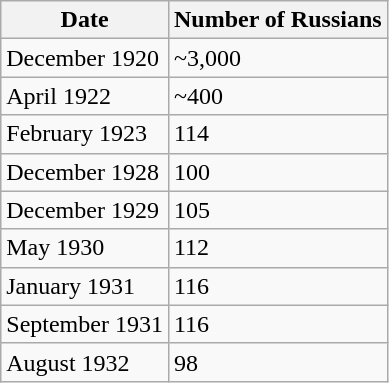<table class="wikitable">
<tr>
<th>Date</th>
<th>Number of Russians</th>
</tr>
<tr>
<td>December 1920</td>
<td>~3,000</td>
</tr>
<tr>
<td>April 1922</td>
<td>~400</td>
</tr>
<tr>
<td>February 1923</td>
<td>114</td>
</tr>
<tr>
<td>December 1928</td>
<td>100</td>
</tr>
<tr>
<td>December 1929</td>
<td>105</td>
</tr>
<tr>
<td>May 1930</td>
<td>112</td>
</tr>
<tr>
<td>January 1931</td>
<td>116</td>
</tr>
<tr>
<td>September 1931</td>
<td>116</td>
</tr>
<tr>
<td>August 1932</td>
<td>98</td>
</tr>
</table>
